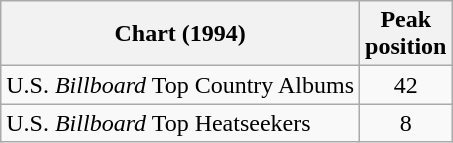<table class="wikitable">
<tr>
<th>Chart (1994)</th>
<th>Peak<br>position</th>
</tr>
<tr>
<td>U.S. <em>Billboard</em> Top Country Albums</td>
<td align="center">42</td>
</tr>
<tr>
<td>U.S. <em>Billboard</em> Top Heatseekers</td>
<td align="center">8</td>
</tr>
</table>
